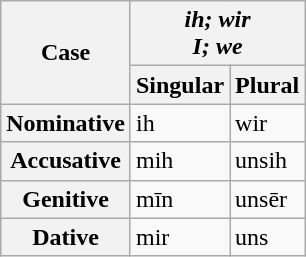<table class="wikitable">
<tr>
<th rowspan="2"><strong>Case</strong></th>
<th colspan="2"><strong><em>ih; wir<em><br> I; we<strong></th>
</tr>
<tr>
<th></strong>Singular<strong></th>
<th></strong>Plural<strong></th>
</tr>
<tr>
<th></strong>Nominative<strong></th>
<td>ih</td>
<td>wir</td>
</tr>
<tr>
<th></strong>Accusative<strong></th>
<td>mih</td>
<td>unsih</td>
</tr>
<tr>
<th></strong>Genitive<strong></th>
<td>mīn</td>
<td>unsēr</td>
</tr>
<tr>
<th></strong>Dative<strong></th>
<td>mir</td>
<td>uns</td>
</tr>
</table>
